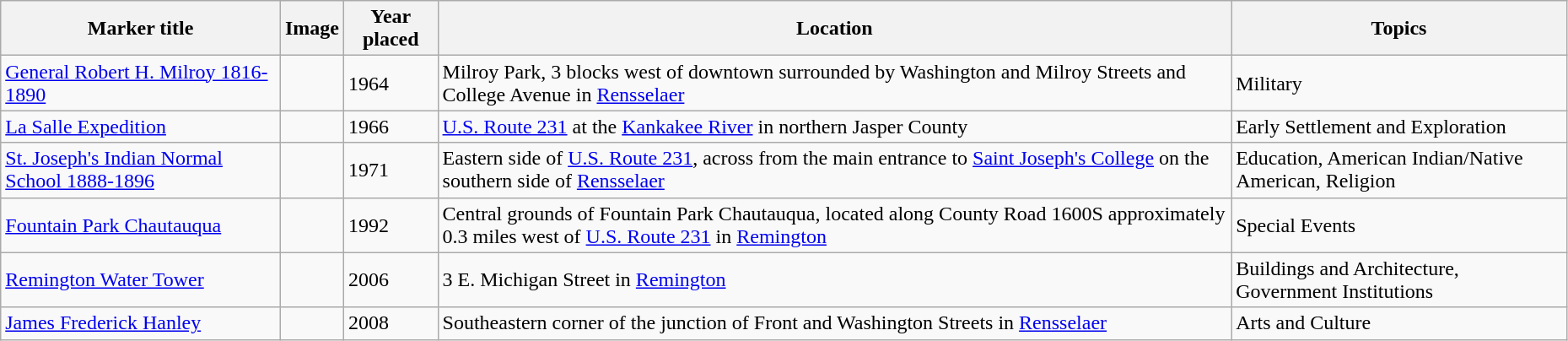<table class="wikitable sortable" style="width:98%">
<tr>
<th>Marker title</th>
<th class="unsortable">Image</th>
<th>Year placed</th>
<th>Location</th>
<th>Topics</th>
</tr>
<tr>
<td><a href='#'>General Robert H. Milroy 1816-1890</a></td>
<td></td>
<td>1964</td>
<td>Milroy Park, 3 blocks west of downtown surrounded by Washington and Milroy Streets and College Avenue in <a href='#'>Rensselaer</a><br><small></small></td>
<td>Military</td>
</tr>
<tr>
<td><a href='#'>La Salle Expedition</a></td>
<td></td>
<td>1966</td>
<td><a href='#'>U.S. Route 231</a> at the <a href='#'>Kankakee River</a> in northern Jasper County<br><small></small></td>
<td>Early Settlement and Exploration</td>
</tr>
<tr>
<td><a href='#'>St. Joseph's Indian Normal School 1888-1896</a></td>
<td></td>
<td>1971</td>
<td>Eastern side of <a href='#'>U.S. Route 231</a>, across from the main entrance to <a href='#'>Saint Joseph's College</a> on the southern side of <a href='#'>Rensselaer</a><br><small></small></td>
<td>Education, American Indian/Native American, Religion</td>
</tr>
<tr>
<td><a href='#'>Fountain Park Chautauqua</a></td>
<td></td>
<td>1992</td>
<td>Central grounds of Fountain Park Chautauqua, located along County Road 1600S approximately 0.3 miles west of <a href='#'>U.S. Route 231</a> in <a href='#'>Remington</a><br><small></small></td>
<td>Special Events</td>
</tr>
<tr>
<td><a href='#'>Remington Water Tower</a></td>
<td></td>
<td>2006</td>
<td>3 E. Michigan Street in <a href='#'>Remington</a><br><small></small></td>
<td>Buildings and Architecture, Government Institutions</td>
</tr>
<tr>
<td><a href='#'>James Frederick Hanley</a></td>
<td></td>
<td>2008</td>
<td>Southeastern corner of the junction of Front and Washington Streets in <a href='#'>Rensselaer</a><br><small></small></td>
<td>Arts and Culture</td>
</tr>
</table>
